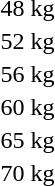<table>
<tr>
<td rowspan=2>48 kg</td>
<td rowspan=2></td>
<td rowspan=2></td>
<td></td>
</tr>
<tr>
<td></td>
</tr>
<tr>
<td rowspan=2>52 kg</td>
<td rowspan=2></td>
<td rowspan=2></td>
<td></td>
</tr>
<tr>
<td></td>
</tr>
<tr>
<td rowspan=2>56 kg</td>
<td rowspan=2></td>
<td rowspan=2></td>
<td></td>
</tr>
<tr>
<td></td>
</tr>
<tr>
<td rowspan=2>60 kg</td>
<td rowspan=2></td>
<td rowspan=2></td>
<td></td>
</tr>
<tr>
<td></td>
</tr>
<tr>
<td rowspan=2>65 kg</td>
<td rowspan=2></td>
<td rowspan=2></td>
<td></td>
</tr>
<tr>
<td></td>
</tr>
<tr>
<td rowspan=2>70 kg</td>
<td rowspan=2></td>
<td rowspan=2></td>
<td></td>
</tr>
<tr>
<td></td>
</tr>
</table>
